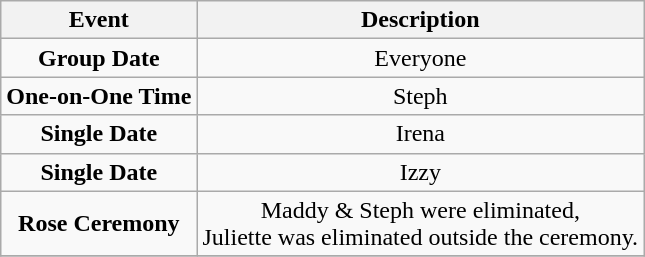<table class="wikitable sortable" style="text-align:center;">
<tr>
<th>Event</th>
<th>Description</th>
</tr>
<tr>
<td><strong>Group Date</strong></td>
<td>Everyone</td>
</tr>
<tr>
<td><strong>One-on-One Time</strong></td>
<td>Steph</td>
</tr>
<tr>
<td><strong>Single Date</strong></td>
<td>Irena</td>
</tr>
<tr>
<td><strong>Single Date</strong></td>
<td>Izzy</td>
</tr>
<tr>
<td><strong>Rose Ceremony</strong></td>
<td>Maddy & Steph were eliminated,<br> Juliette was eliminated outside the ceremony.</td>
</tr>
<tr>
</tr>
</table>
